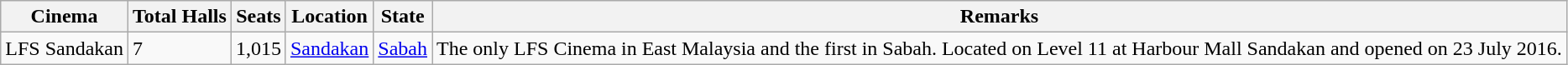<table class="wikitable sortable" style="text-align:left">
<tr>
<th>Cinema</th>
<th>Total Halls</th>
<th>Seats</th>
<th>Location</th>
<th>State</th>
<th>Remarks</th>
</tr>
<tr>
<td>LFS Sandakan</td>
<td>7</td>
<td>1,015</td>
<td><a href='#'>Sandakan</a></td>
<td><a href='#'>Sabah</a></td>
<td>The only LFS Cinema in East Malaysia and the first in Sabah. Located on Level 11 at Harbour Mall Sandakan and opened on 23 July 2016.</td>
</tr>
</table>
